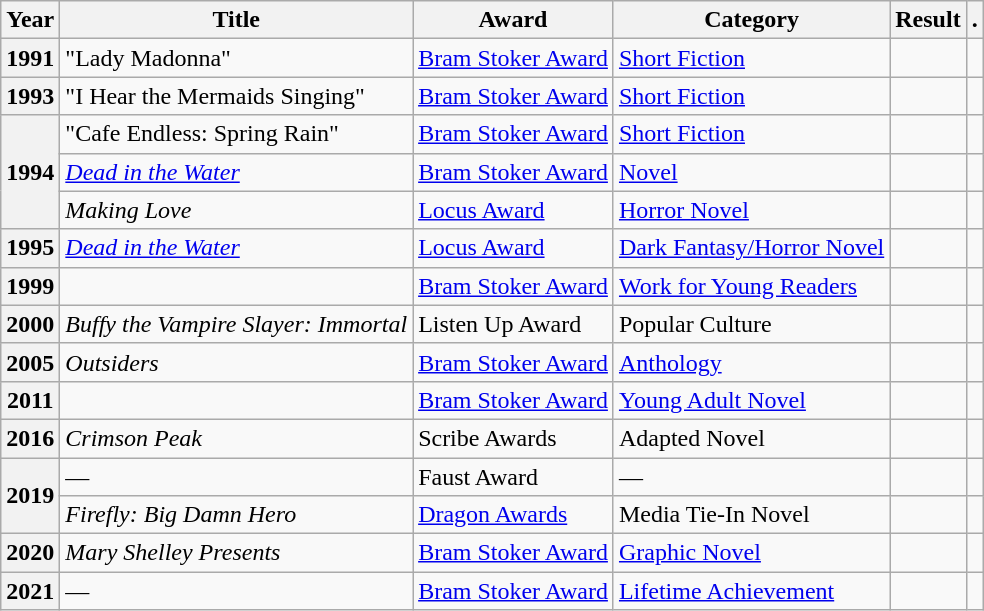<table class="wikitable sortable">
<tr>
<th>Year</th>
<th>Title</th>
<th>Award</th>
<th>Category</th>
<th>Result</th>
<th>.</th>
</tr>
<tr>
<th>1991</th>
<td>"Lady Madonna"</td>
<td><a href='#'>Bram Stoker Award</a></td>
<td><a href='#'>Short Fiction</a></td>
<td></td>
<td></td>
</tr>
<tr>
<th>1993</th>
<td>"I Hear the Mermaids Singing"</td>
<td><a href='#'>Bram Stoker Award</a></td>
<td><a href='#'>Short Fiction</a></td>
<td></td>
<td></td>
</tr>
<tr>
<th rowspan="3">1994</th>
<td>"Cafe Endless: Spring Rain"</td>
<td><a href='#'>Bram Stoker Award</a></td>
<td><a href='#'>Short Fiction</a></td>
<td></td>
<td></td>
</tr>
<tr>
<td><em><a href='#'>Dead in the Water</a></em></td>
<td><a href='#'>Bram Stoker Award</a></td>
<td><a href='#'>Novel</a></td>
<td></td>
<td></td>
</tr>
<tr>
<td><em>Making Love</em></td>
<td><a href='#'>Locus Award</a></td>
<td><a href='#'>Horror Novel</a></td>
<td></td>
<td></td>
</tr>
<tr>
<th>1995</th>
<td><em><a href='#'>Dead in the Water</a></em></td>
<td><a href='#'>Locus Award</a></td>
<td><a href='#'>Dark Fantasy/Horror Novel</a></td>
<td></td>
<td></td>
</tr>
<tr>
<th>1999</th>
<td><em></em></td>
<td><a href='#'>Bram Stoker Award</a></td>
<td><a href='#'>Work for Young Readers</a></td>
<td></td>
<td></td>
</tr>
<tr>
<th>2000</th>
<td><em>Buffy the Vampire Slayer: Immortal</em></td>
<td>Listen Up Award</td>
<td>Popular Culture</td>
<td></td>
<td></td>
</tr>
<tr>
<th>2005</th>
<td><em>Outsiders</em></td>
<td><a href='#'>Bram Stoker Award</a></td>
<td><a href='#'>Anthology</a></td>
<td></td>
<td></td>
</tr>
<tr>
<th>2011</th>
<td></td>
<td><a href='#'>Bram Stoker Award</a></td>
<td><a href='#'>Young Adult Novel</a></td>
<td></td>
<td></td>
</tr>
<tr>
<th>2016</th>
<td><em>Crimson Peak</em></td>
<td>Scribe Awards</td>
<td>Adapted Novel</td>
<td></td>
<td></td>
</tr>
<tr>
<th rowspan="2">2019</th>
<td>—</td>
<td>Faust Award</td>
<td>—</td>
<td></td>
<td></td>
</tr>
<tr>
<td><em>Firefly: Big Damn Hero</em></td>
<td><a href='#'>Dragon Awards</a></td>
<td>Media Tie-In Novel</td>
<td></td>
<td></td>
</tr>
<tr>
<th>2020</th>
<td><em>Mary Shelley Presents</em></td>
<td><a href='#'>Bram Stoker Award</a></td>
<td><a href='#'>Graphic Novel</a></td>
<td></td>
<td></td>
</tr>
<tr>
<th>2021</th>
<td>—</td>
<td><a href='#'>Bram Stoker Award</a></td>
<td><a href='#'>Lifetime Achievement</a></td>
<td></td>
<td></td>
</tr>
</table>
